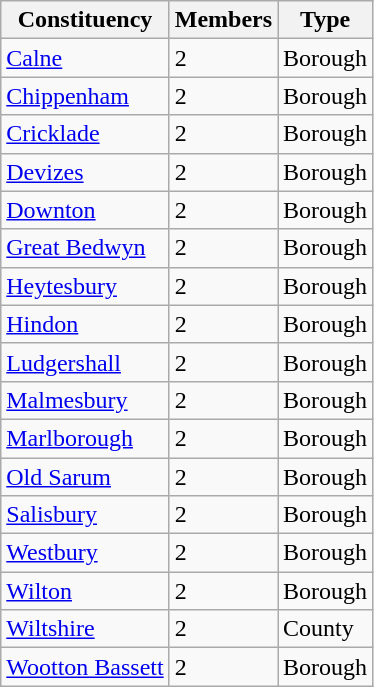<table class="wikitable sortable">
<tr>
<th>Constituency</th>
<th>Members</th>
<th>Type</th>
</tr>
<tr>
<td><a href='#'>Calne</a></td>
<td>2</td>
<td>Borough</td>
</tr>
<tr>
<td><a href='#'>Chippenham</a></td>
<td>2</td>
<td>Borough</td>
</tr>
<tr>
<td><a href='#'>Cricklade</a></td>
<td>2</td>
<td>Borough</td>
</tr>
<tr>
<td><a href='#'>Devizes</a></td>
<td>2</td>
<td>Borough</td>
</tr>
<tr>
<td><a href='#'>Downton</a></td>
<td>2</td>
<td>Borough</td>
</tr>
<tr>
<td><a href='#'>Great Bedwyn</a></td>
<td>2</td>
<td>Borough</td>
</tr>
<tr>
<td><a href='#'>Heytesbury</a></td>
<td>2</td>
<td>Borough</td>
</tr>
<tr>
<td><a href='#'>Hindon</a></td>
<td>2</td>
<td>Borough</td>
</tr>
<tr>
<td><a href='#'>Ludgershall</a></td>
<td>2</td>
<td>Borough</td>
</tr>
<tr>
<td><a href='#'>Malmesbury</a></td>
<td>2</td>
<td>Borough</td>
</tr>
<tr>
<td><a href='#'>Marlborough</a></td>
<td>2</td>
<td>Borough</td>
</tr>
<tr>
<td><a href='#'>Old Sarum</a></td>
<td>2</td>
<td>Borough</td>
</tr>
<tr>
<td><a href='#'>Salisbury</a></td>
<td>2</td>
<td>Borough</td>
</tr>
<tr>
<td><a href='#'>Westbury</a></td>
<td>2</td>
<td>Borough</td>
</tr>
<tr>
<td><a href='#'>Wilton</a></td>
<td>2</td>
<td>Borough</td>
</tr>
<tr>
<td><a href='#'>Wiltshire</a></td>
<td>2</td>
<td>County</td>
</tr>
<tr>
<td><a href='#'>Wootton Bassett</a></td>
<td>2</td>
<td>Borough</td>
</tr>
</table>
